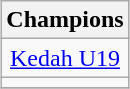<table class="wikitable" style="text-align: center; margin: 0 auto;">
<tr>
<th>Champions</th>
</tr>
<tr>
<td><a href='#'>Kedah U19</a> </td>
</tr>
<tr>
<td></td>
</tr>
<tr>
</tr>
</table>
